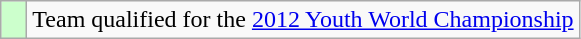<table class="wikitable" style="text-align: left;">
<tr>
<td width=10px bgcolor=#ccffcc></td>
<td>Team qualified for the <a href='#'>2012 Youth World Championship</a></td>
</tr>
</table>
